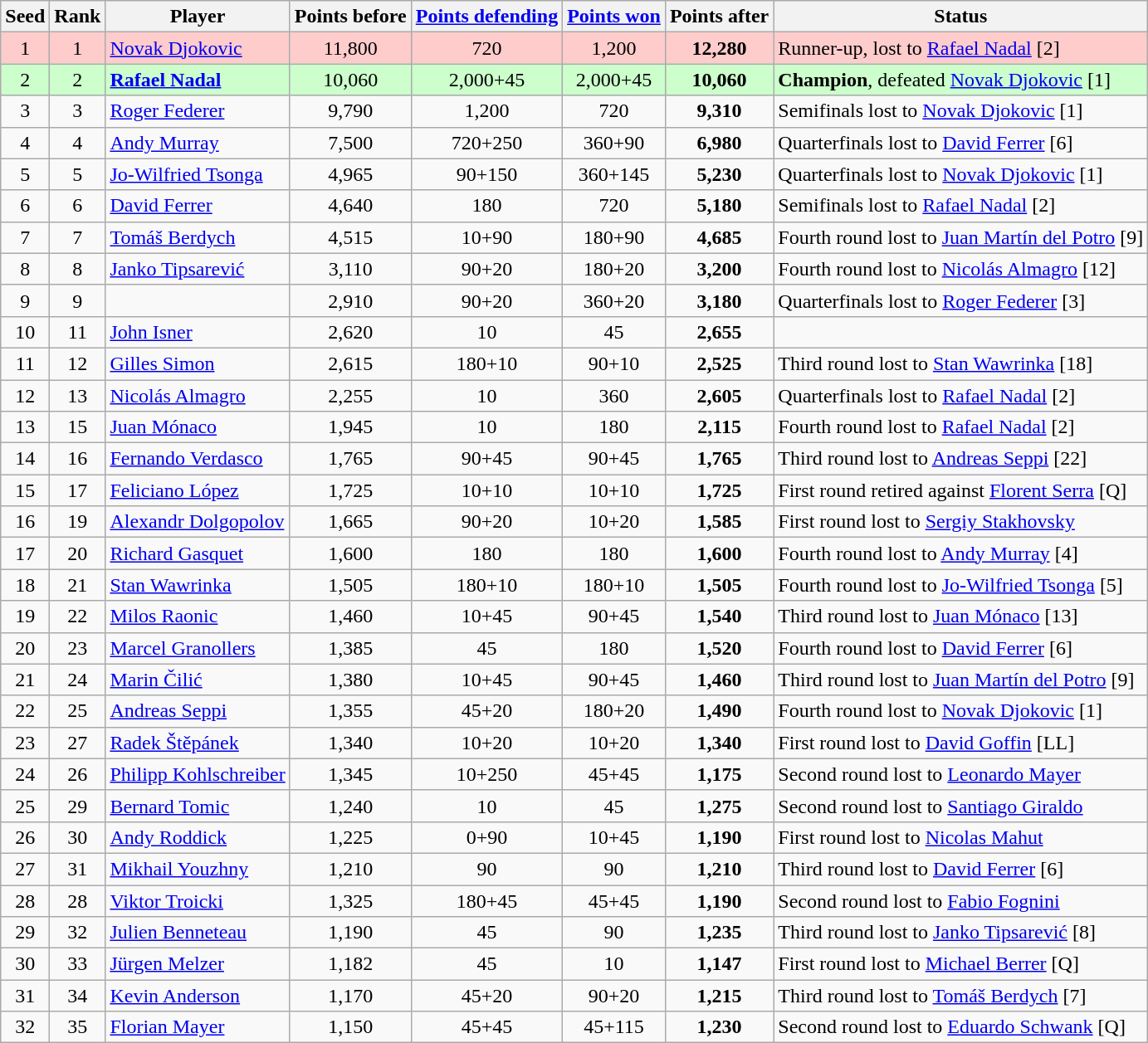<table class="wikitable sortable">
<tr>
<th>Seed</th>
<th>Rank</th>
<th>Player</th>
<th>Points before</th>
<th><a href='#'>Points defending</a></th>
<th><a href='#'>Points won</a></th>
<th>Points after</th>
<th>Status</th>
</tr>
<tr bgcolor="#FFCCCC">
<td align="center">1</td>
<td align="center">1</td>
<td> <a href='#'>Novak Djokovic</a></td>
<td align="center">11,800</td>
<td align="center">720</td>
<td align="center">1,200</td>
<td align="center"><strong>12,280</strong></td>
<td>Runner-up, lost to  <a href='#'>Rafael Nadal</a> [2]</td>
</tr>
<tr bgcolor="#CCFFCC">
<td align="center">2</td>
<td align="center">2</td>
<td><strong> <a href='#'>Rafael Nadal</a></strong></td>
<td align="center">10,060</td>
<td align="center">2,000+45</td>
<td align="center">2,000+45</td>
<td align="center"><strong>10,060</strong></td>
<td><strong>Champion</strong>, defeated  <a href='#'>Novak Djokovic</a> [1]</td>
</tr>
<tr>
<td align="center">3</td>
<td align="center">3</td>
<td> <a href='#'>Roger Federer</a></td>
<td align="center">9,790</td>
<td align="center">1,200</td>
<td align="center">720</td>
<td align="center"><strong>9,310</strong></td>
<td>Semifinals lost to  <a href='#'>Novak Djokovic</a> [1]</td>
</tr>
<tr>
<td align="center">4</td>
<td align="center">4</td>
<td> <a href='#'>Andy Murray</a></td>
<td align="center">7,500</td>
<td align="center">720+250</td>
<td align="center">360+90</td>
<td align="center"><strong>6,980</strong></td>
<td>Quarterfinals lost to  <a href='#'>David Ferrer</a> [6]</td>
</tr>
<tr>
<td align="center">5</td>
<td align="center">5</td>
<td> <a href='#'>Jo-Wilfried Tsonga</a></td>
<td align="center">4,965</td>
<td align="center">90+150</td>
<td align="center">360+145</td>
<td align="center"><strong>5,230</strong></td>
<td>Quarterfinals lost to  <a href='#'>Novak Djokovic</a> [1]</td>
</tr>
<tr>
<td align="center">6</td>
<td align="center">6</td>
<td> <a href='#'>David Ferrer</a></td>
<td align="center">4,640</td>
<td align="center">180</td>
<td align="center">720</td>
<td align="center"><strong>5,180</strong></td>
<td>Semifinals lost to  <a href='#'>Rafael Nadal</a> [2]</td>
</tr>
<tr>
<td align="center">7</td>
<td align="center">7</td>
<td> <a href='#'>Tomáš Berdych</a></td>
<td align="center">4,515</td>
<td align="center">10+90</td>
<td align="center">180+90</td>
<td align="center"><strong>4,685</strong></td>
<td>Fourth round lost to  <a href='#'>Juan Martín del Potro</a> [9]</td>
</tr>
<tr>
<td align="center">8</td>
<td align="center">8</td>
<td> <a href='#'>Janko Tipsarević</a></td>
<td align="center">3,110</td>
<td align="center">90+20</td>
<td align="center">180+20</td>
<td align="center"><strong>3,200</strong></td>
<td>Fourth round lost to  <a href='#'>Nicolás Almagro</a> [12]</td>
</tr>
<tr>
<td align="center">9</td>
<td align="center">9</td>
<td></td>
<td align="center">2,910</td>
<td align="center">90+20</td>
<td align="center">360+20</td>
<td align="center"><strong>3,180</strong></td>
<td>Quarterfinals lost to  <a href='#'>Roger Federer</a> [3]</td>
</tr>
<tr>
<td align="center">10</td>
<td align="center">11</td>
<td> <a href='#'>John Isner</a></td>
<td align="center">2,620</td>
<td align="center">10</td>
<td align="center">45</td>
<td align="center"><strong>2,655</strong></td>
<td></td>
</tr>
<tr>
<td align="center">11</td>
<td align="center">12</td>
<td> <a href='#'>Gilles Simon</a></td>
<td align="center">2,615</td>
<td align="center">180+10</td>
<td align="center">90+10</td>
<td align="center"><strong>2,525</strong></td>
<td>Third round lost to  <a href='#'>Stan Wawrinka</a> [18]</td>
</tr>
<tr>
<td align="center">12</td>
<td align="center">13</td>
<td> <a href='#'>Nicolás Almagro</a></td>
<td align="center">2,255</td>
<td align="center">10</td>
<td align="center">360</td>
<td align="center"><strong>2,605</strong></td>
<td>Quarterfinals lost to  <a href='#'>Rafael Nadal</a> [2]</td>
</tr>
<tr>
<td align="center">13</td>
<td align="center">15</td>
<td> <a href='#'>Juan Mónaco</a></td>
<td align="center">1,945</td>
<td align="center">10</td>
<td align="center">180</td>
<td align="center"><strong>2,115</strong></td>
<td>Fourth round lost to  <a href='#'>Rafael Nadal</a> [2]</td>
</tr>
<tr>
<td align="center">14</td>
<td align="center">16</td>
<td> <a href='#'>Fernando Verdasco</a></td>
<td align="center">1,765</td>
<td align="center">90+45</td>
<td align="center">90+45</td>
<td align="center"><strong>1,765</strong></td>
<td>Third round lost to  <a href='#'>Andreas Seppi</a> [22]</td>
</tr>
<tr>
<td align="center">15</td>
<td align="center">17</td>
<td> <a href='#'>Feliciano López</a></td>
<td align="center">1,725</td>
<td align="center">10+10</td>
<td align="center">10+10</td>
<td align="center"><strong>1,725</strong></td>
<td>First round retired against  <a href='#'>Florent Serra</a> [Q]</td>
</tr>
<tr>
<td align="center">16</td>
<td align="center">19</td>
<td> <a href='#'>Alexandr Dolgopolov</a></td>
<td align="center">1,665</td>
<td align="center">90+20</td>
<td align="center">10+20</td>
<td align="center"><strong>1,585</strong></td>
<td>First round lost to  <a href='#'>Sergiy Stakhovsky</a></td>
</tr>
<tr>
<td align="center">17</td>
<td align="center">20</td>
<td> <a href='#'>Richard Gasquet</a></td>
<td align="center">1,600</td>
<td align="center">180</td>
<td align="center">180</td>
<td align="center"><strong>1,600</strong></td>
<td>Fourth round lost to  <a href='#'>Andy Murray</a> [4]</td>
</tr>
<tr>
<td align="center">18</td>
<td align="center">21</td>
<td> <a href='#'>Stan Wawrinka</a></td>
<td align="center">1,505</td>
<td align="center">180+10</td>
<td align="center">180+10</td>
<td align="center"><strong>1,505</strong></td>
<td>Fourth round lost to  <a href='#'>Jo-Wilfried Tsonga</a> [5]</td>
</tr>
<tr>
<td align="center">19</td>
<td align="center">22</td>
<td> <a href='#'>Milos Raonic</a></td>
<td align="center">1,460</td>
<td align="center">10+45</td>
<td align="center">90+45</td>
<td align="center"><strong>1,540</strong></td>
<td>Third round lost to  <a href='#'>Juan Mónaco</a> [13]</td>
</tr>
<tr>
<td align="center">20</td>
<td align="center">23</td>
<td> <a href='#'>Marcel Granollers</a></td>
<td align="center">1,385</td>
<td align="center">45</td>
<td align="center">180</td>
<td align="center"><strong>1,520</strong></td>
<td>Fourth round lost to  <a href='#'>David Ferrer</a> [6]</td>
</tr>
<tr>
<td align="center">21</td>
<td align="center">24</td>
<td> <a href='#'>Marin Čilić</a></td>
<td align="center">1,380</td>
<td align="center">10+45</td>
<td align="center">90+45</td>
<td align="center"><strong>1,460</strong></td>
<td>Third round lost to <a href='#'>Juan Martín del Potro</a> [9]</td>
</tr>
<tr>
<td align="center">22</td>
<td align="center">25</td>
<td> <a href='#'>Andreas Seppi</a></td>
<td align="center">1,355</td>
<td align="center">45+20</td>
<td align="center">180+20</td>
<td align="center"><strong>1,490</strong></td>
<td>Fourth round lost to  <a href='#'>Novak Djokovic</a> [1]</td>
</tr>
<tr>
<td align="center">23</td>
<td align="center">27</td>
<td> <a href='#'>Radek Štěpánek</a></td>
<td align="center">1,340</td>
<td align="center">10+20</td>
<td align="center">10+20</td>
<td align="center"><strong>1,340</strong></td>
<td>First round lost to  <a href='#'>David Goffin</a> [LL]</td>
</tr>
<tr>
<td align="center">24</td>
<td align="center">26</td>
<td> <a href='#'>Philipp Kohlschreiber</a></td>
<td align="center">1,345</td>
<td align="center">10+250</td>
<td align="center">45+45</td>
<td align="center"><strong>1,175</strong></td>
<td>Second round lost to  <a href='#'>Leonardo Mayer</a></td>
</tr>
<tr>
<td align="center">25</td>
<td align="center">29</td>
<td> <a href='#'>Bernard Tomic</a></td>
<td align="center">1,240</td>
<td align="center">10</td>
<td align="center">45</td>
<td align="center"><strong>1,275</strong></td>
<td>Second round lost to  <a href='#'>Santiago Giraldo</a></td>
</tr>
<tr>
<td align="center">26</td>
<td align="center">30</td>
<td> <a href='#'>Andy Roddick</a></td>
<td align="center">1,225</td>
<td align="center">0+90</td>
<td align="center">10+45</td>
<td align="center"><strong>1,190</strong></td>
<td>First round lost to  <a href='#'>Nicolas Mahut</a></td>
</tr>
<tr>
<td align="center">27</td>
<td align="center">31</td>
<td> <a href='#'>Mikhail Youzhny</a></td>
<td align="center">1,210</td>
<td align="center">90</td>
<td align="center">90</td>
<td align="center"><strong>1,210</strong></td>
<td>Third round lost to  <a href='#'>David Ferrer</a> [6]</td>
</tr>
<tr>
<td align="center">28</td>
<td align="center">28</td>
<td> <a href='#'>Viktor Troicki</a></td>
<td align="center">1,325</td>
<td align="center">180+45</td>
<td align="center">45+45</td>
<td align="center"><strong>1,190</strong></td>
<td>Second round lost to  <a href='#'>Fabio Fognini</a></td>
</tr>
<tr>
<td align="center">29</td>
<td align="center">32</td>
<td> <a href='#'>Julien Benneteau</a></td>
<td align="center">1,190</td>
<td align="center">45</td>
<td align="center">90</td>
<td align="center"><strong>1,235</strong></td>
<td>Third round lost to  <a href='#'>Janko Tipsarević</a> [8]</td>
</tr>
<tr>
<td align="center">30</td>
<td align="center">33</td>
<td> <a href='#'>Jürgen Melzer</a></td>
<td align="center">1,182</td>
<td align="center">45</td>
<td align="center">10</td>
<td align="center"><strong>1,147</strong></td>
<td>First round lost to  <a href='#'>Michael Berrer</a> [Q]</td>
</tr>
<tr>
<td align="center">31</td>
<td align="center">34</td>
<td> <a href='#'>Kevin Anderson</a></td>
<td align="center">1,170</td>
<td align="center">45+20</td>
<td align="center">90+20</td>
<td align="center"><strong>1,215</strong></td>
<td>Third round lost to  <a href='#'>Tomáš Berdych</a> [7]</td>
</tr>
<tr>
<td align="center">32</td>
<td align="center">35</td>
<td> <a href='#'>Florian Mayer</a></td>
<td align="center">1,150</td>
<td align="center">45+45</td>
<td align="center">45+115</td>
<td align="center"><strong>1,230</strong></td>
<td>Second round lost to  <a href='#'>Eduardo Schwank</a> [Q]</td>
</tr>
</table>
